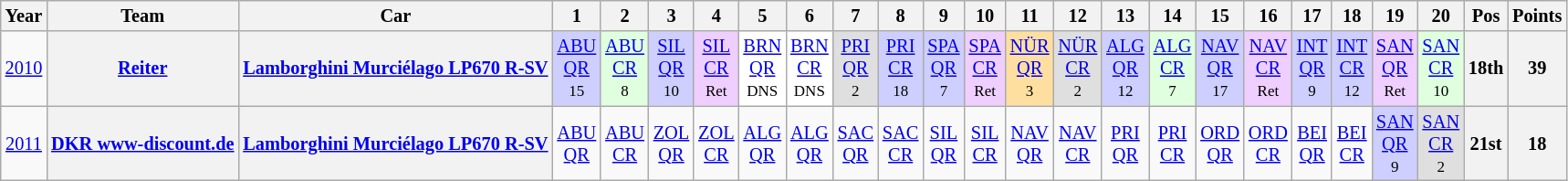<table class="wikitable" border="1" style="text-align:center; font-size:85%;">
<tr>
<th>Year</th>
<th>Team</th>
<th>Car</th>
<th>1</th>
<th>2</th>
<th>3</th>
<th>4</th>
<th>5</th>
<th>6</th>
<th>7</th>
<th>8</th>
<th>9</th>
<th>10</th>
<th>11</th>
<th>12</th>
<th>13</th>
<th>14</th>
<th>15</th>
<th>16</th>
<th>17</th>
<th>18</th>
<th>19</th>
<th>20</th>
<th>Pos</th>
<th>Points</th>
</tr>
<tr>
<td><a href='#'>2010</a></td>
<th><a href='#'>Reiter</a></th>
<th><a href='#'>Lamborghini Murciélago LP670 R-SV</a></th>
<td style="background:#CFCFFF;"><a href='#'>ABU<br>QR</a><br><small>15<br></small></td>
<td style="background:#DFFFDF;"><a href='#'>ABU<br>CR</a><br><small>8<br></small></td>
<td style="background:#CFCFFF;"><a href='#'>SIL<br>QR</a><br><small>10<br></small></td>
<td style="background:#EFCFFF;"><a href='#'>SIL<br>CR</a><br><small>Ret<br></small></td>
<td style="background:#FFFFFF;"><a href='#'>BRN<br>QR</a><br><small>DNS<br></small></td>
<td style="background:#FFFFFF;"><a href='#'>BRN<br>CR</a><br><small>DNS<br></small></td>
<td style="background:#DFDFDF;"><a href='#'>PRI<br>QR</a><br><small>2<br></small></td>
<td style="background:#CFCFFF;"><a href='#'>PRI<br>CR</a><br><small>18<br></small></td>
<td style="background:#CFCFFF;"><a href='#'>SPA<br>QR</a><br><small>7<br></small></td>
<td style="background:#EFCFFF;"><a href='#'>SPA<br>CR</a><br><small>Ret<br></small></td>
<td style="background:#FFDF9F;"><a href='#'>NÜR<br>QR</a><br><small>3<br></small></td>
<td style="background:#DFDFDF;"><a href='#'>NÜR<br>CR</a><br><small>2<br></small></td>
<td style="background:#CFCFFF;"><a href='#'>ALG<br>QR</a><br><small>12<br></small></td>
<td style="background:#DFFFDF;"><a href='#'>ALG<br>CR</a><br><small>7<br></small></td>
<td style="background:#CFCFFF;"><a href='#'>NAV<br>QR</a><br><small>17<br></small></td>
<td style="background:#EFCFFF;"><a href='#'>NAV<br>CR</a><br><small>Ret<br></small></td>
<td style="background:#CFCFFF;"><a href='#'>INT<br>QR</a><br><small>9<br></small></td>
<td style="background:#CFCFFF;"><a href='#'>INT<br>CR</a><br><small>12<br></small></td>
<td style="background:#EFCFFF;"><a href='#'>SAN<br>QR</a><br><small>Ret<br></small></td>
<td style="background:#DFFFDF;"><a href='#'>SAN<br>CR</a><br><small>10<br></small></td>
<th>18th</th>
<th>39</th>
</tr>
<tr>
<td><a href='#'>2011</a></td>
<th><a href='#'>DKR www-discount.de</a></th>
<th><a href='#'>Lamborghini Murciélago LP670 R-SV</a></th>
<td><a href='#'>ABU<br>QR</a></td>
<td><a href='#'>ABU<br>CR</a></td>
<td><a href='#'>ZOL<br>QR</a></td>
<td><a href='#'>ZOL<br>CR</a></td>
<td><a href='#'>ALG<br>QR</a></td>
<td><a href='#'>ALG<br>QR</a></td>
<td><a href='#'>SAC<br>QR</a></td>
<td><a href='#'>SAC<br>CR</a></td>
<td><a href='#'>SIL<br>QR</a></td>
<td><a href='#'>SIL<br>CR</a></td>
<td><a href='#'>NAV<br>QR</a></td>
<td><a href='#'>NAV<br>CR</a></td>
<td><a href='#'>PRI<br>QR</a></td>
<td><a href='#'>PRI<br>CR</a></td>
<td><a href='#'>ORD<br>QR</a></td>
<td><a href='#'>ORD<br>CR</a></td>
<td><a href='#'>BEI<br>QR</a></td>
<td><a href='#'>BEI<br>CR</a></td>
<td style="background:#CFCFFF;"><a href='#'>SAN<br>QR</a><br><small>9<br></small></td>
<td style="background:#DFDFDF;"><a href='#'>SAN<br>CR</a><br><small>2<br></small></td>
<th>21st</th>
<th>18</th>
</tr>
</table>
